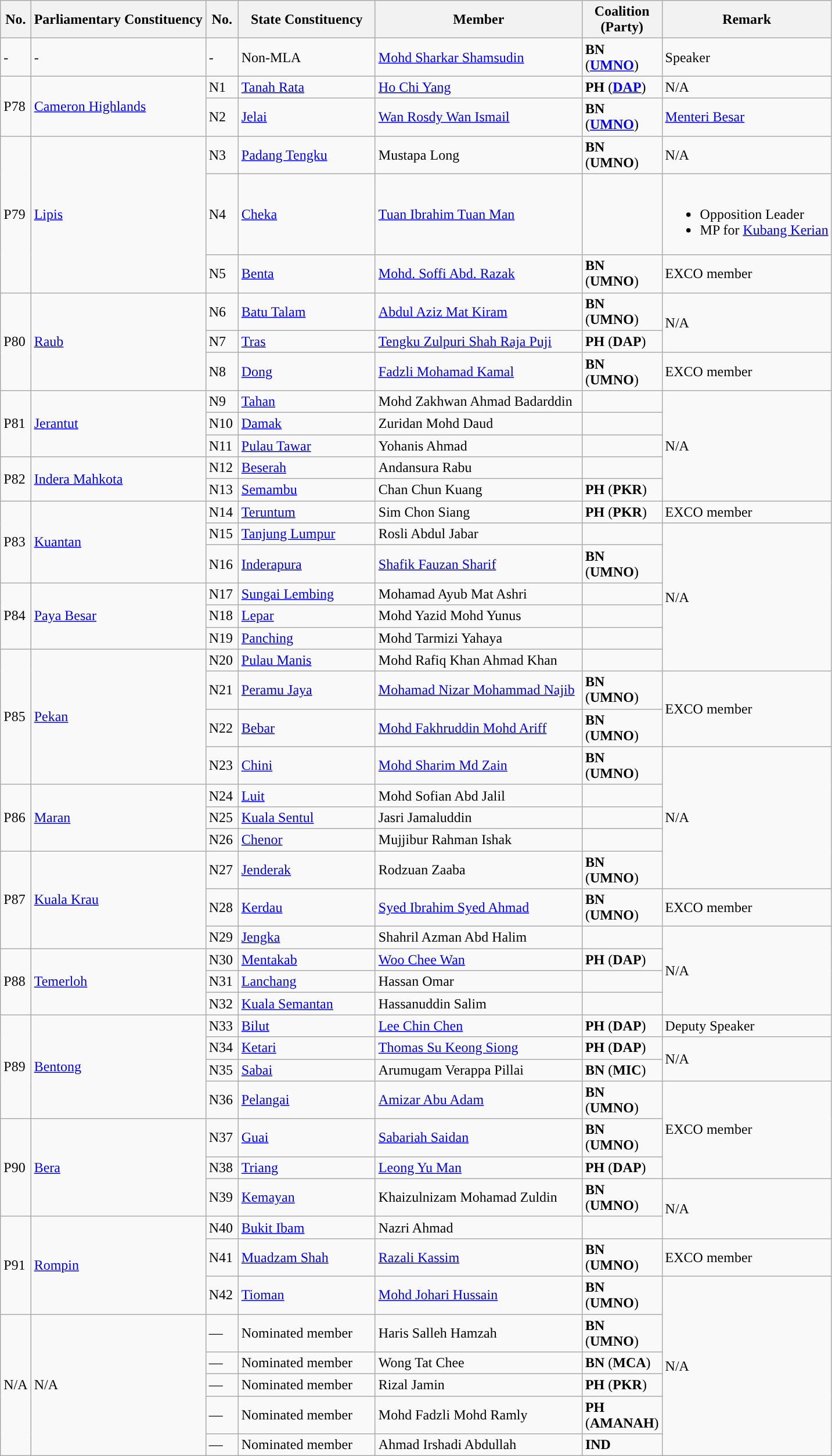<table class="wikitable">
<tr>
<th>No.</th>
<th>Parliamentary Constituency</th>
<th width="30">No.</th>
<th width="150">State Constituency</th>
<th width="230">Member</th>
<th width="80">Coalition (Party)</th>
<th>Remark</th>
</tr>
<tr>
<td>-</td>
<td>-</td>
<td>-</td>
<td>Non-MLA</td>
<td><a href='#'>Mohd Sharkar Shamsudin</a></td>
<td><strong>BN</strong> (<strong><a href='#'>UMNO</a></strong>)</td>
<td>Speaker</td>
</tr>
<tr>
<td rowspan="2">P78</td>
<td rowspan="2"><a href='#'>Cameron Highlands</a></td>
<td>N1</td>
<td><a href='#'>Tanah Rata</a></td>
<td><a href='#'>Ho Chi Yang</a></td>
<td><strong>PH</strong> (<strong><a href='#'>DAP</a></strong>)</td>
<td>N/A</td>
</tr>
<tr>
<td>N2</td>
<td><a href='#'>Jelai</a></td>
<td><a href='#'>Wan Rosdy Wan Ismail</a></td>
<td><strong>BN</strong> (<strong><a href='#'>UMNO</a></strong>)</td>
<td><a href='#'>Menteri Besar</a></td>
</tr>
<tr>
<td rowspan="3">P79</td>
<td rowspan="3"><a href='#'>Lipis</a></td>
<td>N3</td>
<td><a href='#'>Padang Tengku</a></td>
<td>Mustapa Long</td>
<td><strong>BN</strong> (<strong>UMNO</strong>)</td>
<td>N/A</td>
</tr>
<tr>
<td>N4</td>
<td><a href='#'>Cheka</a></td>
<td><a href='#'>Tuan Ibrahim Tuan Man</a></td>
<td></td>
<td><br><ul><li>Opposition Leader</li><li>MP for <a href='#'>Kubang Kerian</a></li></ul></td>
</tr>
<tr>
<td>N5</td>
<td><a href='#'>Benta</a></td>
<td><a href='#'>Mohd. Soffi Abd. Razak</a></td>
<td><strong>BN</strong> (<strong>UMNO</strong>)</td>
<td>EXCO member</td>
</tr>
<tr>
<td rowspan="3">P80</td>
<td rowspan="3"><a href='#'>Raub</a></td>
<td>N6</td>
<td><a href='#'>Batu Talam</a></td>
<td><a href='#'>Abdul Aziz Mat Kiram</a></td>
<td><strong>BN</strong> (<strong>UMNO</strong>)</td>
<td rowspan="2">N/A</td>
</tr>
<tr>
<td>N7</td>
<td><a href='#'>Tras</a></td>
<td><a href='#'>Tengku Zulpuri Shah Raja Puji</a></td>
<td><strong>PH</strong> (<strong>DAP</strong>)</td>
</tr>
<tr>
<td>N8</td>
<td><a href='#'>Dong</a></td>
<td><a href='#'>Fadzli Mohamad Kamal</a></td>
<td><strong>BN</strong> (<strong>UMNO</strong>)</td>
<td>EXCO member</td>
</tr>
<tr>
<td rowspan="3">P81</td>
<td rowspan="3"><a href='#'>Jerantut</a></td>
<td>N9</td>
<td><a href='#'>Tahan</a></td>
<td>Mohd Zakhwan Ahmad Badarddin</td>
<td></td>
<td rowspan="5">N/A</td>
</tr>
<tr>
<td>N10</td>
<td><a href='#'>Damak</a></td>
<td>Zuridan Mohd Daud</td>
<td></td>
</tr>
<tr>
<td>N11</td>
<td><a href='#'>Pulau Tawar</a></td>
<td>Yohanis Ahmad</td>
<td></td>
</tr>
<tr>
<td rowspan="2">P82</td>
<td rowspan="2"><a href='#'>Indera Mahkota</a></td>
<td>N12</td>
<td><a href='#'>Beserah</a></td>
<td>Andansura Rabu</td>
<td></td>
</tr>
<tr>
<td>N13</td>
<td><a href='#'>Semambu</a></td>
<td>Chan Chun Kuang</td>
<td><strong>PH</strong> (<strong>PKR</strong>)</td>
</tr>
<tr>
<td rowspan="3">P83</td>
<td rowspan="3"><a href='#'>Kuantan</a></td>
<td>N14</td>
<td><a href='#'>Teruntum</a></td>
<td>Sim Chon Siang</td>
<td><strong>PH</strong> (<strong>PKR</strong>)</td>
<td>EXCO member</td>
</tr>
<tr>
<td>N15</td>
<td><a href='#'>Tanjung Lumpur</a></td>
<td>Rosli Abdul Jabar</td>
<td></td>
<td rowspan="6">N/A</td>
</tr>
<tr>
<td>N16</td>
<td><a href='#'>Inderapura</a></td>
<td><a href='#'>Shafik Fauzan Sharif</a></td>
<td><strong>BN</strong> (<strong>UMNO</strong>)</td>
</tr>
<tr>
<td rowspan="3">P84</td>
<td rowspan="3"><a href='#'>Paya Besar</a></td>
<td>N17</td>
<td><a href='#'>Sungai Lembing</a></td>
<td>Mohamad Ayub Mat Ashri</td>
<td></td>
</tr>
<tr>
<td>N18</td>
<td><a href='#'>Lepar</a></td>
<td>Mohd Yazid Mohd Yunus</td>
<td></td>
</tr>
<tr>
<td>N19</td>
<td><a href='#'>Panching</a></td>
<td>Mohd Tarmizi Yahaya</td>
<td></td>
</tr>
<tr>
<td rowspan="4">P85</td>
<td rowspan="4"><a href='#'>Pekan</a></td>
<td>N20</td>
<td><a href='#'>Pulau Manis</a></td>
<td>Mohd Rafiq Khan Ahmad Khan</td>
<td></td>
</tr>
<tr>
<td>N21</td>
<td><a href='#'>Peramu Jaya</a></td>
<td><a href='#'>Mohamad Nizar Mohammad Najib</a></td>
<td><strong>BN</strong> (<strong>UMNO</strong>)</td>
<td rowspan="2">EXCO member</td>
</tr>
<tr>
<td>N22</td>
<td><a href='#'>Bebar</a></td>
<td><a href='#'>Mohd Fakhruddin Mohd Ariff</a></td>
<td><strong>BN</strong> (<strong>UMNO</strong>)</td>
</tr>
<tr>
<td>N23</td>
<td><a href='#'>Chini</a></td>
<td><a href='#'>Mohd Sharim Md Zain</a></td>
<td><strong>BN</strong> (<strong>UMNO</strong>)</td>
<td rowspan="5">N/A</td>
</tr>
<tr>
<td rowspan="3">P86</td>
<td rowspan="3"><a href='#'>Maran</a></td>
<td>N24</td>
<td><a href='#'>Luit</a></td>
<td>Mohd Sofian Abd Jalil</td>
<td></td>
</tr>
<tr>
<td>N25</td>
<td><a href='#'>Kuala Sentul</a></td>
<td>Jasri Jamaluddin</td>
<td></td>
</tr>
<tr>
<td>N26</td>
<td><a href='#'>Chenor</a></td>
<td>Mujjibur Rahman Ishak</td>
<td></td>
</tr>
<tr>
<td rowspan="3">P87</td>
<td rowspan="3"><a href='#'>Kuala Krau</a></td>
<td>N27</td>
<td><a href='#'>Jenderak</a></td>
<td>Rodzuan Zaaba</td>
<td><strong>BN</strong> (<strong>UMNO</strong>)</td>
</tr>
<tr>
<td>N28</td>
<td><a href='#'>Kerdau</a></td>
<td><a href='#'>Syed Ibrahim Syed Ahmad</a></td>
<td><strong>BN</strong> (<strong>UMNO</strong>)</td>
<td>EXCO member</td>
</tr>
<tr>
<td>N29</td>
<td><a href='#'>Jengka</a></td>
<td>Shahril Azman Abd Halim</td>
<td></td>
<td rowspan="4">N/A</td>
</tr>
<tr>
<td rowspan="3">P88</td>
<td rowspan="3"><a href='#'>Temerloh</a></td>
<td>N30</td>
<td><a href='#'>Mentakab</a></td>
<td><a href='#'>Woo Chee Wan</a></td>
<td><strong>PH</strong> (<strong>DAP</strong>)</td>
</tr>
<tr>
<td>N31</td>
<td><a href='#'>Lanchang</a></td>
<td>Hassan Omar</td>
<td></td>
</tr>
<tr>
<td>N32</td>
<td><a href='#'>Kuala Semantan</a></td>
<td>Hassanuddin Salim</td>
<td></td>
</tr>
<tr>
<td rowspan="4">P89</td>
<td rowspan="4"><a href='#'>Bentong</a></td>
<td>N33</td>
<td><a href='#'>Bilut</a></td>
<td><a href='#'>Lee Chin Chen</a></td>
<td><strong>PH</strong> (<strong>DAP</strong>)</td>
<td>Deputy Speaker</td>
</tr>
<tr>
<td>N34</td>
<td><a href='#'>Ketari</a></td>
<td><a href='#'>Thomas Su Keong Siong</a></td>
<td><strong>PH</strong> (<strong>DAP</strong>)</td>
<td rowspan="2">N/A</td>
</tr>
<tr>
<td>N35</td>
<td><a href='#'>Sabai</a></td>
<td>Arumugam Verappa Pillai</td>
<td><strong>BN</strong> (<strong>MIC</strong>)</td>
</tr>
<tr>
<td>N36</td>
<td><a href='#'>Pelangai</a></td>
<td><a href='#'>Amizar Abu Adam</a></td>
<td><strong>BN</strong> (<strong>UMNO</strong>)</td>
<td rowspan="3">EXCO member</td>
</tr>
<tr>
<td rowspan="3">P90</td>
<td rowspan="3"><a href='#'>Bera</a></td>
<td>N37</td>
<td><a href='#'>Guai</a></td>
<td><a href='#'>Sabariah Saidan</a></td>
<td><strong>BN</strong> (<strong>UMNO</strong>)</td>
</tr>
<tr>
<td>N38</td>
<td><a href='#'>Triang</a></td>
<td><a href='#'>Leong Yu Man</a></td>
<td><strong>PH</strong> (<strong>DAP</strong>)</td>
</tr>
<tr>
<td>N39</td>
<td><a href='#'>Kemayan</a></td>
<td>Khaizulnizam Mohamad Zuldin</td>
<td><strong>BN</strong> (<strong>UMNO</strong>)</td>
<td rowspan="2">N/A</td>
</tr>
<tr>
<td rowspan="3">P91</td>
<td rowspan="3"><a href='#'>Rompin</a></td>
<td>N40</td>
<td><a href='#'>Bukit Ibam</a></td>
<td>Nazri Ahmad</td>
<td></td>
</tr>
<tr>
<td>N41</td>
<td><a href='#'>Muadzam Shah</a></td>
<td><a href='#'>Razali Kassim</a></td>
<td><strong>BN</strong> (<strong>UMNO</strong>)</td>
<td>EXCO member</td>
</tr>
<tr>
<td>N42</td>
<td><a href='#'>Tioman</a></td>
<td><a href='#'>Mohd Johari Hussain</a></td>
<td><strong>BN</strong> (<strong>UMNO</strong>)</td>
<td rowspan=6>N/A</td>
</tr>
<tr>
<td rowspan="5">N/A</td>
<td rowspan="5">N/A</td>
<td>—</td>
<td>Nominated member</td>
<td>Haris Salleh Hamzah</td>
<td><strong>BN</strong> (<strong>UMNO</strong>)</td>
</tr>
<tr>
<td>—</td>
<td>Nominated member</td>
<td>Wong Tat Chee</td>
<td><strong>BN</strong> (<strong>MCA</strong>)</td>
</tr>
<tr>
<td>—</td>
<td>Nominated member</td>
<td>Rizal Jamin</td>
<td><strong>PH</strong> (<strong>PKR</strong>)</td>
</tr>
<tr>
<td>—</td>
<td>Nominated member</td>
<td>Mohd Fadzli Mohd Ramly</td>
<td><strong>PH</strong> (<strong>AMANAH</strong>)</td>
</tr>
<tr>
<td>—</td>
<td>Nominated member</td>
<td>Ahmad Irshadi Abdullah</td>
<td><strong>IND</strong></td>
</tr>
</table>
